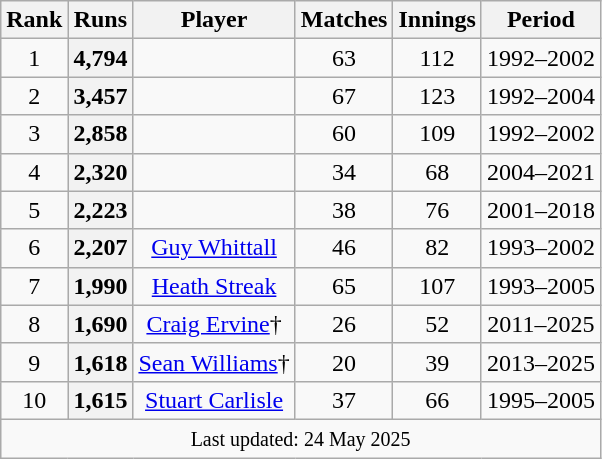<table class="wikitable plainrowheaders sortable" style=text-align:center>
<tr>
<th scope=col>Rank</th>
<th scope=col>Runs</th>
<th scope=col>Player</th>
<th scope=col>Matches</th>
<th scope=col>Innings</th>
<th scope=col>Period</th>
</tr>
<tr>
<td align=center>1</td>
<th scope=row style="text-align:center;">4,794</th>
<td></td>
<td align=center>63</td>
<td align=center>112</td>
<td>1992–2002</td>
</tr>
<tr>
<td align=center>2</td>
<th scope=row style=text-align:center;>3,457</th>
<td></td>
<td align=center>67</td>
<td align=center>123</td>
<td>1992–2004</td>
</tr>
<tr>
<td align=center>3</td>
<th scope=row style=text-align:center;>2,858</th>
<td></td>
<td align=center>60</td>
<td align=center>109</td>
<td>1992–2002</td>
</tr>
<tr>
<td align=center>4</td>
<th scope=row style=text-align:center;>2,320</th>
<td></td>
<td align=center>34</td>
<td align=center>68</td>
<td>2004–2021</td>
</tr>
<tr>
<td align=center>5</td>
<th scope=row style=text-align:center;>2,223</th>
<td></td>
<td align=center>38</td>
<td align=center>76</td>
<td>2001–2018</td>
</tr>
<tr>
<td align=center>6</td>
<th scope=row style=text-align:center;>2,207</th>
<td><a href='#'>Guy Whittall</a></td>
<td align=center>46</td>
<td align=center>82</td>
<td>1993–2002</td>
</tr>
<tr>
<td align=center>7</td>
<th scope=row style=text-align:center;>1,990</th>
<td><a href='#'>Heath Streak</a></td>
<td align=center>65</td>
<td align=center>107</td>
<td>1993–2005</td>
</tr>
<tr>
<td align="center">8</td>
<th scope="row" style="text-align:center;">1,690</th>
<td><a href='#'>Craig Ervine</a>†</td>
<td align="center">26</td>
<td align="center">52</td>
<td>2011–2025</td>
</tr>
<tr>
<td align="center">9</td>
<th scope="row" style="text-align:center;">1,618</th>
<td><a href='#'>Sean Williams</a>†</td>
<td align="center">20</td>
<td align="center">39</td>
<td>2013–2025</td>
</tr>
<tr>
<td align="center">10</td>
<th scope="row" style="text-align:center;">1,615</th>
<td><a href='#'>Stuart Carlisle</a></td>
<td align="center">37</td>
<td align="center">66</td>
<td>1995–2005</td>
</tr>
<tr class=sortbottom>
<td colspan=6><small>Last updated: 24 May 2025</small></td>
</tr>
</table>
